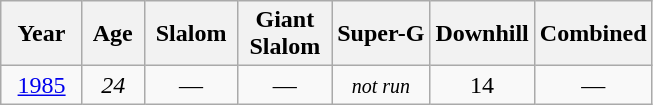<table class=wikitable style="text-align:center">
<tr>
<th>  Year  </th>
<th> Age </th>
<th> Slalom </th>
<th> Giant <br> Slalom </th>
<th>Super-G</th>
<th>Downhill</th>
<th>Combined</th>
</tr>
<tr>
<td><a href='#'>1985</a></td>
<td><em>24</em></td>
<td>—</td>
<td>—</td>
<td><small><em>not run</em></small></td>
<td>14</td>
<td>—</td>
</tr>
</table>
